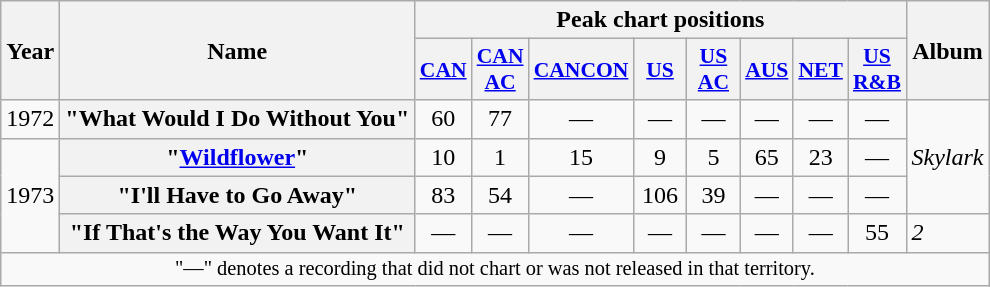<table class="wikitable plainrowheaders" style="text-align:center;" border="1">
<tr>
<th rowspan="2" style="width:2em;">Year</th>
<th rowspan="2">Name</th>
<th colspan="8">Peak chart positions</th>
<th rowspan="2">Album</th>
</tr>
<tr>
<th scope="col" style="width:2em;font-size:90%;"><a href='#'>CAN</a></th>
<th scope="col" style="width:2em;font-size:90%;"><a href='#'>CAN AC</a></th>
<th scope="col" style="width:2em;font-size:90%;"><a href='#'>CANCON</a></th>
<th scope="col" style="width:2em;font-size:90%;"><a href='#'>US</a></th>
<th scope="col" style="width:2em;font-size:90%;"><a href='#'>US AC</a></th>
<th scope="col" style="width:2em;font-size:90%;"><a href='#'>AUS</a></th>
<th scope="col" style="width:2em;font-size:90%;"><a href='#'>NET</a></th>
<th scope="col" style="width:2em;font-size:90%;"><a href='#'>US R&B</a></th>
</tr>
<tr>
<td rowspan="1">1972</td>
<th scope="row">"What Would I Do Without You"</th>
<td>60</td>
<td>77</td>
<td>—</td>
<td>—</td>
<td>—</td>
<td>—</td>
<td>—</td>
<td>—</td>
<td align=left valign=center rowspan=3><em>Skylark</em></td>
</tr>
<tr>
<td rowspan="3">1973</td>
<th scope="row">"<a href='#'>Wildflower</a>"</th>
<td>10</td>
<td>1</td>
<td>15</td>
<td>9</td>
<td>5</td>
<td>65</td>
<td>23</td>
<td>—</td>
</tr>
<tr>
<th scope="row">"I'll Have to Go Away"</th>
<td>83</td>
<td>54</td>
<td>—</td>
<td>106</td>
<td>39</td>
<td>—</td>
<td>—</td>
<td>—</td>
</tr>
<tr>
<th scope="row">"If That's the Way You Want It"</th>
<td>—</td>
<td>—</td>
<td>—</td>
<td>—</td>
<td>—</td>
<td>—</td>
<td>—</td>
<td>55</td>
<td align=left valign=center rowspan=1><em>2</em></td>
</tr>
<tr>
<td colspan="11" style="font-size:85%">"—" denotes a recording that did not chart or was not released in that territory.</td>
</tr>
</table>
